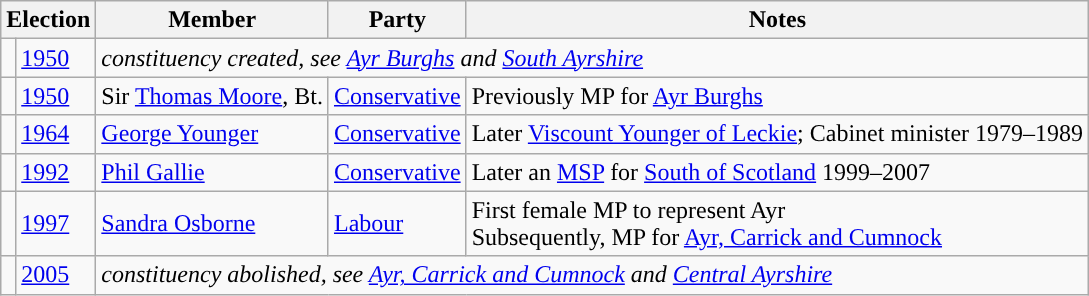<table class="wikitable">
<tr>
<th colspan="2">Election</th>
<th>Member</th>
<th>Party</th>
<th>Notes</th>
</tr>
<tr>
<td></td>
<td><a href='#'>1950</a></td>
<td colspan="3"><em>constituency created, see <a href='#'>Ayr Burghs</a> and <a href='#'>South Ayrshire</a></em></td>
</tr>
<tr>
<td style="color:inherit;background-color: "></td>
<td><a href='#'>1950</a></td>
<td>Sir <a href='#'>Thomas Moore</a>, Bt.</td>
<td><a href='#'>Conservative</a></td>
<td>Previously MP for <a href='#'>Ayr Burghs</a></td>
</tr>
<tr>
<td style="color:inherit;background-color: "></td>
<td><a href='#'>1964</a></td>
<td><a href='#'>George Younger</a></td>
<td><a href='#'>Conservative</a></td>
<td>Later <a href='#'>Viscount Younger of Leckie</a>; Cabinet minister 1979–1989</td>
</tr>
<tr>
<td style="color:inherit;background-color: "></td>
<td><a href='#'>1992</a></td>
<td><a href='#'>Phil Gallie</a></td>
<td><a href='#'>Conservative</a></td>
<td>Later an <a href='#'>MSP</a> for <a href='#'>South of Scotland</a> 1999–2007</td>
</tr>
<tr>
<td style="color:inherit;background-color: "></td>
<td><a href='#'>1997</a></td>
<td><a href='#'>Sandra Osborne</a></td>
<td><a href='#'>Labour</a></td>
<td>First female MP to represent Ayr<br>Subsequently, MP for <a href='#'>Ayr, Carrick and Cumnock</a></td>
</tr>
<tr>
<td></td>
<td><a href='#'>2005</a></td>
<td colspan="3"><em>constituency abolished, see <a href='#'>Ayr, Carrick and Cumnock</a> and <a href='#'>Central Ayrshire</a></em></td>
</tr>
</table>
